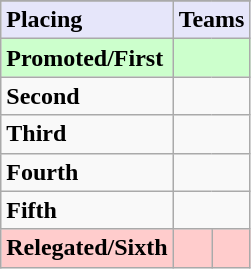<table class=wikitable>
<tr>
</tr>
<tr style="background: #E6E6FA;">
<td><strong>Placing</strong></td>
<td colspan="2" style="text-align:center"><strong>Teams</strong></td>
</tr>
<tr style="background: #ccffcc;">
<td><strong>Promoted/First</strong></td>
<td colspan=2><strong></strong></td>
</tr>
<tr>
<td><strong>Second</strong></td>
<td colspan=2></td>
</tr>
<tr>
<td><strong>Third</strong></td>
<td colspan=2></td>
</tr>
<tr>
<td><strong>Fourth</strong></td>
<td colspan=2></td>
</tr>
<tr>
<td><strong>Fifth</strong></td>
<td colspan=2></td>
</tr>
<tr style="background: #ffcccc;">
<td><strong>Relegated/Sixth</strong></td>
<td><em></em></td>
<td><em></em></td>
</tr>
</table>
